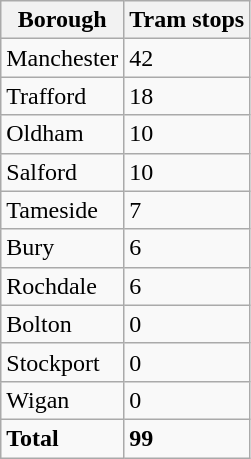<table class="wikitable floatright">
<tr>
<th>Borough</th>
<th>Tram stops</th>
</tr>
<tr>
<td>Manchester</td>
<td>42</td>
</tr>
<tr>
<td>Trafford</td>
<td>18</td>
</tr>
<tr>
<td>Oldham</td>
<td>10</td>
</tr>
<tr>
<td>Salford</td>
<td>10</td>
</tr>
<tr>
<td>Tameside</td>
<td>7</td>
</tr>
<tr>
<td>Bury</td>
<td>6</td>
</tr>
<tr>
<td>Rochdale</td>
<td>6</td>
</tr>
<tr>
<td>Bolton</td>
<td>0</td>
</tr>
<tr>
<td>Stockport</td>
<td>0</td>
</tr>
<tr>
<td>Wigan</td>
<td>0</td>
</tr>
<tr>
<td><strong>Total</strong></td>
<td><strong>99</strong></td>
</tr>
</table>
